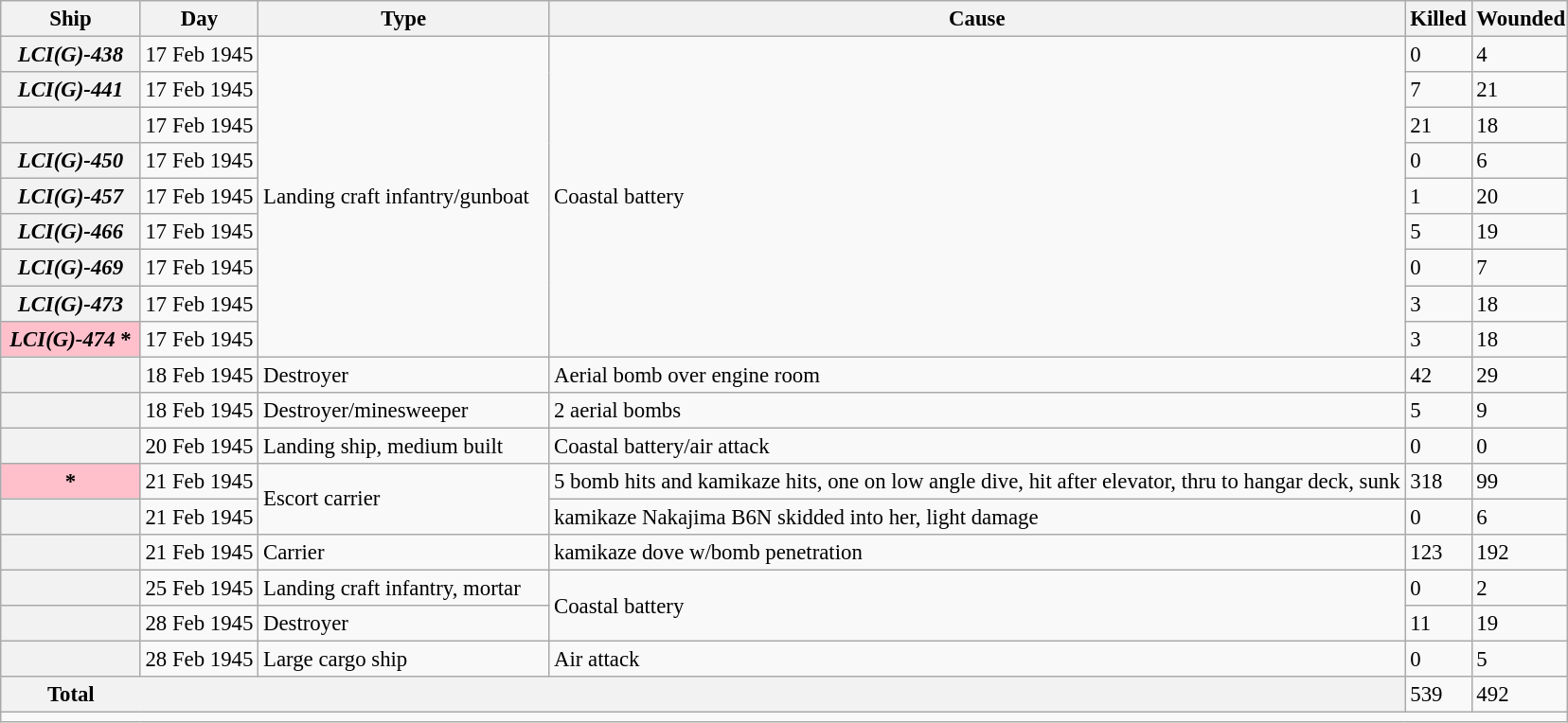<table class="wikitable sortable plainrowheaders" style="font-size: 95%;" style="text-align:right;">
<tr>
<th scope="col" style="width:6em;">Ship</th>
<th scope="col" style="width:5em;">Day</th>
<th scope="col" style="width:13em;">Type</th>
<th scope="col">Cause</th>
<th scope="col" style="max-width:4em;">Killed</th>
<th scope="col" style="max-width:4em;">Wounded</th>
</tr>
<tr>
<th scope="row"><em>LCI(G)-438</em></th>
<td>17 Feb 1945</td>
<td rowspan="9" style="text-align:left;">Landing craft infantry/gunboat</td>
<td rowspan="9" style="text-align:left;">Coastal battery</td>
<td>0</td>
<td>4</td>
</tr>
<tr>
<th scope="row"><em>LCI(G)-441</em></th>
<td>17 Feb 1945</td>
<td>7</td>
<td>21</td>
</tr>
<tr>
<th scope="row"></th>
<td>17 Feb 1945</td>
<td>21</td>
<td>18</td>
</tr>
<tr>
<th scope="row"><em>LCI(G)-450</em></th>
<td>17 Feb 1945</td>
<td>0</td>
<td>6</td>
</tr>
<tr>
<th scope="row"><em>LCI(G)-457</em></th>
<td>17 Feb 1945</td>
<td>1</td>
<td>20</td>
</tr>
<tr>
<th scope="row"><em>LCI(G)-466</em></th>
<td>17 Feb 1945</td>
<td>5</td>
<td>19</td>
</tr>
<tr>
<th scope="row"><em>LCI(G)-469</em></th>
<td>17 Feb 1945</td>
<td>0</td>
<td>7</td>
</tr>
<tr>
<th scope="row"><em>LCI(G)-473</em></th>
<td>17 Feb 1945</td>
<td>3</td>
<td>18</td>
</tr>
<tr>
<th scope="row" style="background:pink;"><em>LCI(G)-474</em> *</th>
<td>17 Feb 1945</td>
<td>3</td>
<td>18</td>
</tr>
<tr>
<th scope="row"></th>
<td>18 Feb 1945</td>
<td style="text-align:left;">Destroyer</td>
<td style="text-align:left;">Aerial bomb over engine room</td>
<td>42</td>
<td>29</td>
</tr>
<tr>
<th scope="row"></th>
<td>18 Feb 1945</td>
<td style="text-align:left;">Destroyer/minesweeper</td>
<td style="text-align:left;">2 aerial bombs</td>
<td>5</td>
<td>9</td>
</tr>
<tr>
<th scope="row"></th>
<td>20 Feb 1945</td>
<td style="text-align:left;">Landing ship, medium built</td>
<td style="text-align:left;">Coastal battery/air attack</td>
<td>0</td>
<td>0</td>
</tr>
<tr>
<th scope="row" style="background:pink;"> *</th>
<td>21 Feb 1945</td>
<td rowspan="2" style="text-align:left;">Escort carrier</td>
<td style="text-align:left;">5 bomb hits and kamikaze hits, one on low angle dive, hit after elevator, thru to hangar deck, sunk</td>
<td>318</td>
<td>99</td>
</tr>
<tr>
<th scope="row"></th>
<td>21 Feb 1945</td>
<td style="text-align:left;">kamikaze Nakajima B6N skidded into her, light damage</td>
<td>0</td>
<td>6</td>
</tr>
<tr>
<th scope="row"></th>
<td>21 Feb 1945</td>
<td style="text-align:left;">Carrier</td>
<td style="text-align:left;">kamikaze dove w/bomb penetration</td>
<td>123</td>
<td>192</td>
</tr>
<tr>
<th scope="row"></th>
<td>25 Feb 1945</td>
<td style="text-align:left;">Landing craft infantry, mortar</td>
<td rowspan="2" style="text-align:left;">Coastal battery</td>
<td>0</td>
<td>2</td>
</tr>
<tr>
<th scope="row"></th>
<td>28 Feb 1945</td>
<td style="text-align:left;">Destroyer</td>
<td>11</td>
<td>19</td>
</tr>
<tr>
<th scope="row"></th>
<td>28 Feb 1945</td>
<td style="text-align:left;">Large cargo ship</td>
<td style="text-align:left;">Air attack</td>
<td>0</td>
<td>5</td>
</tr>
<tr class="sortbottom">
<th style="border-right: 0;">Total</th>
<th colspan="3" style="border-left: 0;"></th>
<td>539</td>
<td>492</td>
</tr>
<tr>
<td colspan=6></td>
</tr>
</table>
